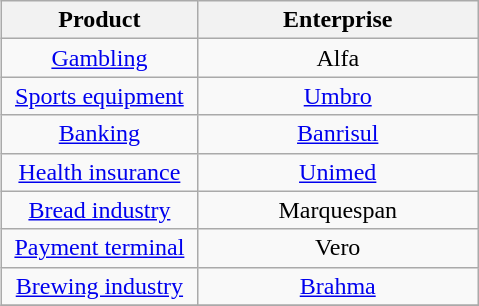<table class="wikitable" style="text-align:center; margin-left:1em; float:right;">
<tr>
<th width="123"><strong>Product</strong></th>
<th width="180"><strong>Enterprise</strong></th>
</tr>
<tr>
<td style="text-align:center;"><a href='#'>Gambling</a></td>
<td style="text-align:center;"> Alfa</td>
</tr>
<tr>
<td style="text-align:center;"><a href='#'>Sports equipment</a></td>
<td style="text-align:center;"> <a href='#'>Umbro</a></td>
</tr>
<tr>
<td style="text-align:center;"><a href='#'>Banking</a></td>
<td style="text-align:center;"> <a href='#'>Banrisul</a></td>
</tr>
<tr>
<td style="text-align:center;"><a href='#'>Health insurance</a></td>
<td style="text-align:center;"> <a href='#'>Unimed</a></td>
</tr>
<tr>
<td style="text-align:center;"><a href='#'>Bread industry</a></td>
<td style="text-align:center;"> Marquespan</td>
</tr>
<tr>
<td style="text-align:center;"><a href='#'>Payment terminal</a></td>
<td style="text-align:center;"> Vero</td>
</tr>
<tr>
<td style="text-align:center;"><a href='#'>Brewing industry</a></td>
<td style="text-align:center;"> <a href='#'>Brahma</a></td>
</tr>
<tr>
</tr>
</table>
